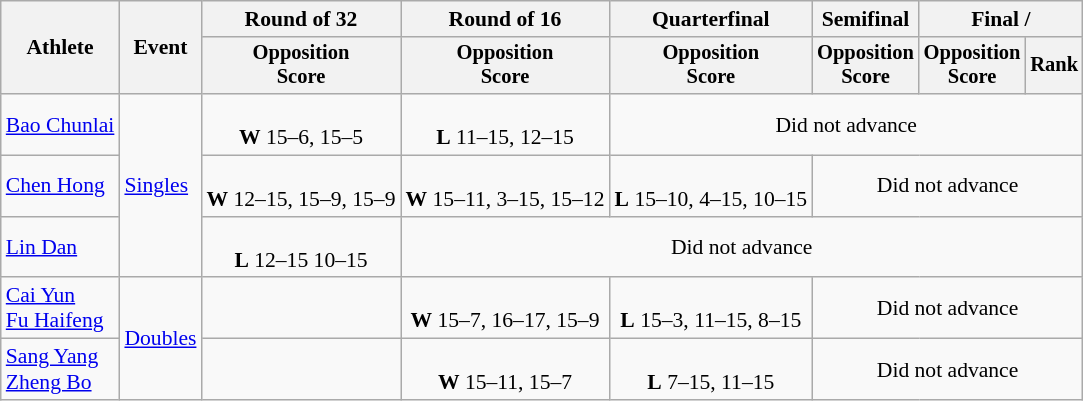<table class=wikitable style="font-size:90%">
<tr>
<th rowspan="2">Athlete</th>
<th rowspan="2">Event</th>
<th>Round of 32</th>
<th>Round of 16</th>
<th>Quarterfinal</th>
<th>Semifinal</th>
<th colspan=2>Final / </th>
</tr>
<tr style="font-size:95%">
<th>Opposition<br>Score</th>
<th>Opposition<br>Score</th>
<th>Opposition<br>Score</th>
<th>Opposition<br>Score</th>
<th>Opposition<br>Score</th>
<th>Rank</th>
</tr>
<tr align=center>
<td align=left><a href='#'>Bao Chunlai</a></td>
<td style="text-align:left;" rowspan="3"><a href='#'>Singles</a></td>
<td><br><strong>W</strong> 15–6, 15–5</td>
<td><br><strong>L</strong> 11–15, 12–15</td>
<td colspan=4>Did not advance</td>
</tr>
<tr align=center>
<td align=left><a href='#'>Chen Hong</a></td>
<td><br><strong>W</strong> 12–15, 15–9, 15–9</td>
<td><br><strong>W</strong> 15–11, 3–15, 15–12</td>
<td><br><strong>L</strong> 15–10, 4–15, 10–15</td>
<td colspan=3>Did not advance</td>
</tr>
<tr align=center>
<td align=left><a href='#'>Lin Dan</a></td>
<td><br><strong>L</strong> 12–15 10–15</td>
<td colspan=5>Did not advance</td>
</tr>
<tr align=center>
<td align=left><a href='#'>Cai Yun</a><br><a href='#'>Fu Haifeng</a></td>
<td style="text-align:left;" rowspan="2"><a href='#'>Doubles</a></td>
<td></td>
<td><br><strong>W</strong> 15–7, 16–17, 15–9</td>
<td><br><strong>L</strong> 15–3, 11–15, 8–15</td>
<td colspan=3>Did not advance</td>
</tr>
<tr align=center>
<td align=left><a href='#'>Sang Yang</a><br><a href='#'>Zheng Bo</a></td>
<td></td>
<td><br><strong>W</strong> 15–11, 15–7</td>
<td><br><strong>L</strong> 7–15, 11–15</td>
<td colspan=3>Did not advance</td>
</tr>
</table>
